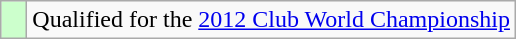<table class="wikitable" style="text-align: left;">
<tr>
<td width=10px bgcolor=#ccffcc></td>
<td>Qualified for the <a href='#'>2012 Club World Championship</a></td>
</tr>
</table>
